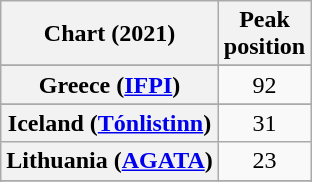<table class="wikitable sortable plainrowheaders" style="text-align:center">
<tr>
<th scope="col">Chart (2021)</th>
<th scope="col">Peak<br>position</th>
</tr>
<tr>
</tr>
<tr>
<th scope="row">Greece (<a href='#'>IFPI</a>)</th>
<td>92</td>
</tr>
<tr>
</tr>
<tr>
<th scope="row">Iceland (<a href='#'>Tónlistinn</a>)</th>
<td>31</td>
</tr>
<tr>
<th scope="row">Lithuania (<a href='#'>AGATA</a>)</th>
<td>23</td>
</tr>
<tr>
</tr>
<tr>
</tr>
<tr>
</tr>
<tr>
</tr>
</table>
